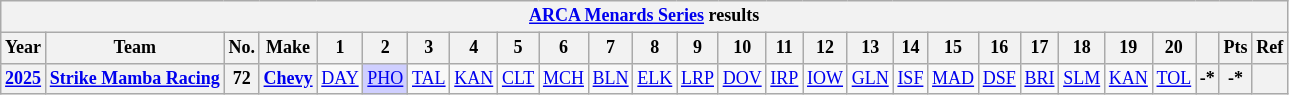<table class="wikitable" style="text-align:center; font-size:75%">
<tr>
<th colspan=27><a href='#'>ARCA Menards Series</a> results</th>
</tr>
<tr>
<th>Year</th>
<th>Team</th>
<th>No.</th>
<th>Make</th>
<th>1</th>
<th>2</th>
<th>3</th>
<th>4</th>
<th>5</th>
<th>6</th>
<th>7</th>
<th>8</th>
<th>9</th>
<th>10</th>
<th>11</th>
<th>12</th>
<th>13</th>
<th>14</th>
<th>15</th>
<th>16</th>
<th>17</th>
<th>18</th>
<th>19</th>
<th>20</th>
<th></th>
<th>Pts</th>
<th>Ref</th>
</tr>
<tr>
<th><a href='#'>2025</a></th>
<th><a href='#'>Strike Mamba Racing</a></th>
<th>72</th>
<th><a href='#'>Chevy</a></th>
<td><a href='#'>DAY</a></td>
<td style="background:#CFCFFF;"><a href='#'>PHO</a><br></td>
<td><a href='#'>TAL</a></td>
<td><a href='#'>KAN</a></td>
<td><a href='#'>CLT</a></td>
<td><a href='#'>MCH</a></td>
<td><a href='#'>BLN</a></td>
<td><a href='#'>ELK</a></td>
<td><a href='#'>LRP</a></td>
<td><a href='#'>DOV</a></td>
<td><a href='#'>IRP</a></td>
<td><a href='#'>IOW</a></td>
<td><a href='#'>GLN</a></td>
<td><a href='#'>ISF</a></td>
<td><a href='#'>MAD</a></td>
<td><a href='#'>DSF</a></td>
<td><a href='#'>BRI</a></td>
<td><a href='#'>SLM</a></td>
<td><a href='#'>KAN</a></td>
<td><a href='#'>TOL</a></td>
<th>-*</th>
<th>-*</th>
<th></th>
</tr>
</table>
